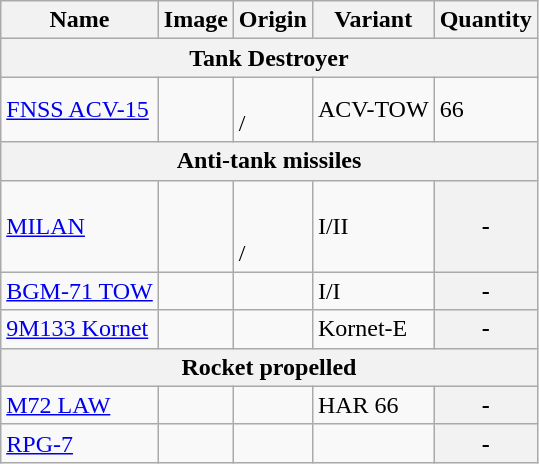<table class="wikitable">
<tr>
<th>Name</th>
<th>Image</th>
<th>Origin</th>
<th>Variant</th>
<th>Quantity</th>
</tr>
<tr>
<th colspan="5">Tank Destroyer</th>
</tr>
<tr>
<td><a href='#'>FNSS ACV-15</a></td>
<td></td>
<td><br>/ </td>
<td>ACV-TOW</td>
<td>66</td>
</tr>
<tr>
<th colspan="5">Anti-tank missiles</th>
</tr>
<tr>
<td><a href='#'>MILAN</a></td>
<td></td>
<td><br><br>/ </td>
<td>I/II</td>
<th>-</th>
</tr>
<tr>
<td><a href='#'>BGM-71 TOW</a></td>
<td></td>
<td></td>
<td>I/I</td>
<th>-</th>
</tr>
<tr>
<td><a href='#'>9M133 Kornet</a></td>
<td></td>
<td></td>
<td>Kornet-E</td>
<th>-</th>
</tr>
<tr>
<th colspan="5">Rocket propelled</th>
</tr>
<tr>
<td><a href='#'>M72 LAW</a></td>
<td></td>
<td></td>
<td>HAR 66</td>
<th>-</th>
</tr>
<tr>
<td><a href='#'>RPG-7</a></td>
<td></td>
<td></td>
<td></td>
<th>-</th>
</tr>
</table>
